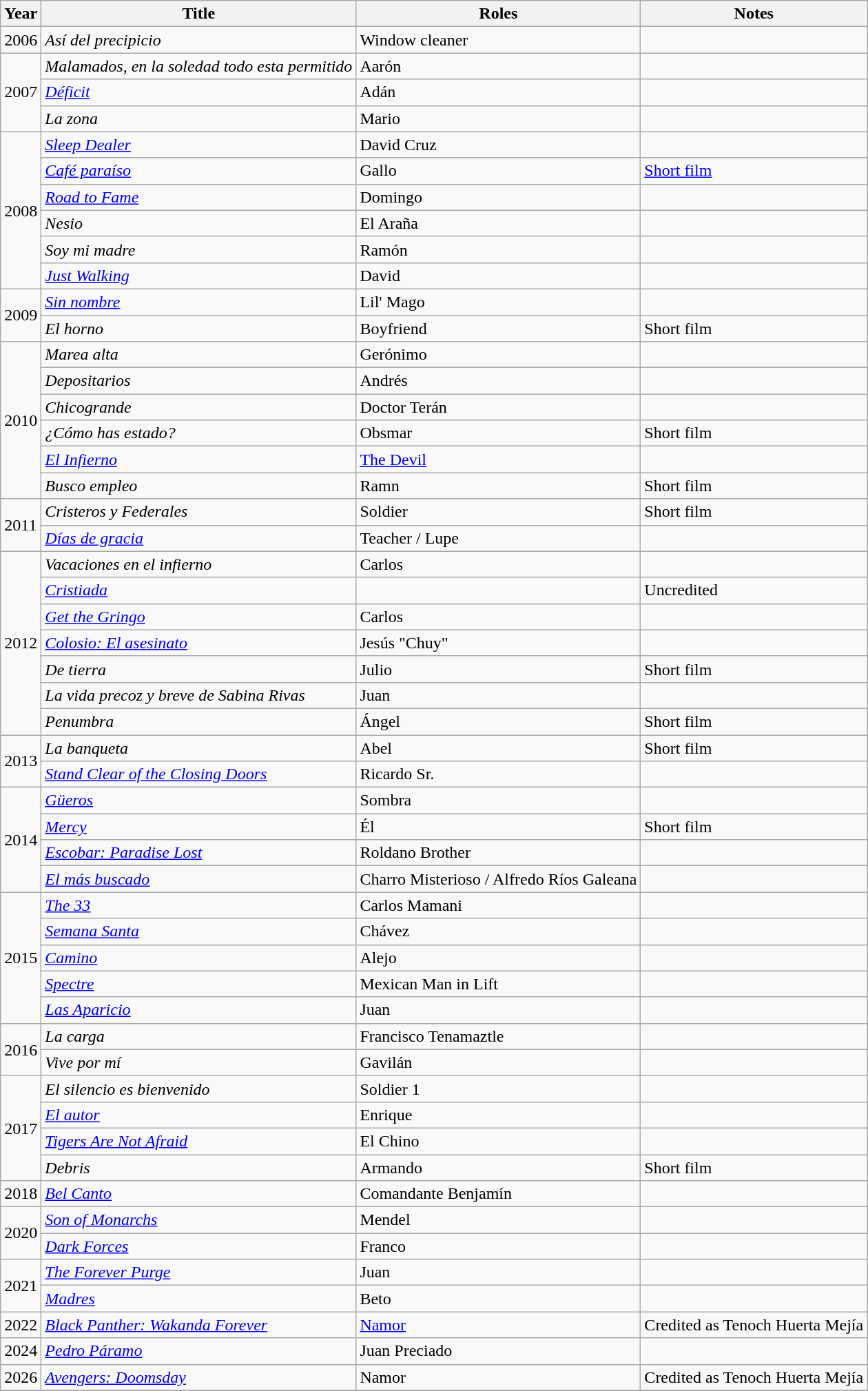<table class="wikitable sortable">
<tr>
<th>Year</th>
<th>Title</th>
<th>Roles</th>
<th>Notes</th>
</tr>
<tr>
<td>2006</td>
<td><em>Así del precipicio</em></td>
<td>Window cleaner</td>
<td></td>
</tr>
<tr>
<td rowspan="3">2007</td>
<td><em>Malamados, en la soledad todo esta permitido</em></td>
<td>Aarón</td>
<td></td>
</tr>
<tr>
<td><em><a href='#'>Déficit</a></em></td>
<td>Adán</td>
<td></td>
</tr>
<tr>
<td><em>La zona</em></td>
<td>Mario</td>
<td></td>
</tr>
<tr>
<td rowspan="6">2008</td>
<td><em><a href='#'>Sleep Dealer</a></em></td>
<td>David Cruz</td>
<td></td>
</tr>
<tr>
<td><em><a href='#'>Café paraíso</a></em></td>
<td>Gallo</td>
<td><a href='#'>Short film</a></td>
</tr>
<tr>
<td><em><a href='#'>Road to Fame</a></em></td>
<td>Domingo</td>
<td></td>
</tr>
<tr>
<td><em>Nesio</em></td>
<td>El Araña</td>
<td></td>
</tr>
<tr>
<td><em>Soy mi madre</em></td>
<td>Ramón</td>
<td></td>
</tr>
<tr>
<td><em><a href='#'>Just Walking</a></em></td>
<td>David</td>
<td></td>
</tr>
<tr>
<td rowspan="2">2009</td>
<td><em><a href='#'>Sin nombre</a></em></td>
<td>Lil' Mago</td>
<td></td>
</tr>
<tr>
<td><em>El horno</em></td>
<td>Boyfriend</td>
<td>Short film</td>
</tr>
<tr>
<td rowspan="6">2010</td>
<td><em>Marea alta</em></td>
<td>Gerónimo</td>
<td></td>
</tr>
<tr>
<td><em>Depositarios</em></td>
<td>Andrés</td>
<td></td>
</tr>
<tr>
<td><em>Chicogrande</em></td>
<td>Doctor Terán</td>
<td></td>
</tr>
<tr>
<td><em>¿Cómo has estado?</em></td>
<td>Obsmar</td>
<td>Short film</td>
</tr>
<tr>
<td><em><a href='#'>El Infierno</a></em></td>
<td><a href='#'>The Devil</a></td>
<td></td>
</tr>
<tr>
<td><em>Busco empleo</em></td>
<td>Ramn</td>
<td>Short film</td>
</tr>
<tr>
<td rowspan="2">2011</td>
<td><em>Cristeros y Federales</em></td>
<td>Soldier</td>
<td>Short film</td>
</tr>
<tr>
<td><em><a href='#'>Días de gracia</a></em></td>
<td>Teacher / Lupe</td>
<td></td>
</tr>
<tr>
<td rowspan="7">2012</td>
<td><em>Vacaciones en el infierno</em></td>
<td>Carlos</td>
<td></td>
</tr>
<tr>
<td><em><a href='#'>Cristiada</a></em></td>
<td></td>
<td>Uncredited</td>
</tr>
<tr>
<td><em><a href='#'>Get the Gringo</a></em></td>
<td>Carlos</td>
<td></td>
</tr>
<tr>
<td><em><a href='#'>Colosio: El asesinato</a></em></td>
<td>Jesús "Chuy"</td>
<td></td>
</tr>
<tr>
<td><em>De tierra</em></td>
<td>Julio</td>
<td>Short film</td>
</tr>
<tr>
<td><em>La vida precoz y breve de Sabina Rivas</em></td>
<td>Juan</td>
<td></td>
</tr>
<tr>
<td><em>Penumbra</em></td>
<td>Ángel</td>
<td>Short film</td>
</tr>
<tr>
<td rowspan="2">2013</td>
<td><em>La banqueta</em></td>
<td>Abel</td>
<td>Short film</td>
</tr>
<tr>
<td><em><a href='#'>Stand Clear of the Closing Doors</a></em></td>
<td>Ricardo Sr.</td>
<td></td>
</tr>
<tr>
<td rowspan="4">2014</td>
<td><em><a href='#'>Güeros</a></em></td>
<td>Sombra</td>
<td></td>
</tr>
<tr>
<td><em><a href='#'>Mercy</a></em></td>
<td>Él</td>
<td>Short film</td>
</tr>
<tr>
<td><em><a href='#'>Escobar: Paradise Lost</a></em></td>
<td>Roldano Brother</td>
<td></td>
</tr>
<tr>
<td><em><a href='#'>El más buscado</a></em></td>
<td>Charro Misterioso / Alfredo Ríos Galeana</td>
<td></td>
</tr>
<tr>
<td rowspan="5">2015</td>
<td><em><a href='#'>The 33</a></em></td>
<td>Carlos Mamani</td>
<td></td>
</tr>
<tr>
<td><em><a href='#'>Semana Santa</a></em></td>
<td>Chávez</td>
<td></td>
</tr>
<tr>
<td><em><a href='#'>Camino</a></em></td>
<td>Alejo</td>
<td></td>
</tr>
<tr>
<td><em><a href='#'>Spectre</a></em></td>
<td>Mexican Man in Lift</td>
<td></td>
</tr>
<tr>
<td><em><a href='#'>Las Aparicio</a></em></td>
<td>Juan</td>
<td></td>
</tr>
<tr>
<td rowspan="2">2016</td>
<td><em>La carga</em></td>
<td>Francisco Tenamaztle</td>
<td></td>
</tr>
<tr>
<td><em>Vive por mí</em></td>
<td>Gavilán</td>
<td></td>
</tr>
<tr>
<td rowspan="4">2017</td>
<td><em>El silencio es bienvenido</em></td>
<td>Soldier 1</td>
<td></td>
</tr>
<tr>
<td><em><a href='#'>El autor</a></em></td>
<td>Enrique</td>
<td></td>
</tr>
<tr>
<td><em><a href='#'>Tigers Are Not Afraid</a></em></td>
<td>El Chino</td>
<td></td>
</tr>
<tr>
<td><em>Debris</em></td>
<td>Armando</td>
<td>Short film</td>
</tr>
<tr>
<td>2018</td>
<td><em><a href='#'>Bel Canto</a></em></td>
<td>Comandante Benjamín</td>
<td></td>
</tr>
<tr>
<td rowspan="2">2020</td>
<td><em><a href='#'>Son of Monarchs</a></em></td>
<td>Mendel</td>
<td></td>
</tr>
<tr>
<td><em><a href='#'>Dark Forces</a></em></td>
<td>Franco</td>
<td></td>
</tr>
<tr>
<td rowspan="2">2021</td>
<td><em><a href='#'>The Forever Purge</a></em></td>
<td>Juan</td>
<td></td>
</tr>
<tr>
<td><em><a href='#'>Madres</a></em></td>
<td>Beto</td>
<td></td>
</tr>
<tr>
<td>2022</td>
<td><em><a href='#'>Black Panther: Wakanda Forever</a></em></td>
<td><a href='#'>Namor</a></td>
<td>Credited as Tenoch Huerta Mejía</td>
</tr>
<tr>
<td>2024</td>
<td><em><a href='#'>Pedro Páramo</a></em></td>
<td>Juan Preciado</td>
<td></td>
</tr>
<tr>
<td>2026</td>
<td><em><a href='#'>Avengers: Doomsday</a></em></td>
<td>Namor</td>
<td>Credited as Tenoch Huerta Mejía</td>
</tr>
<tr>
</tr>
</table>
